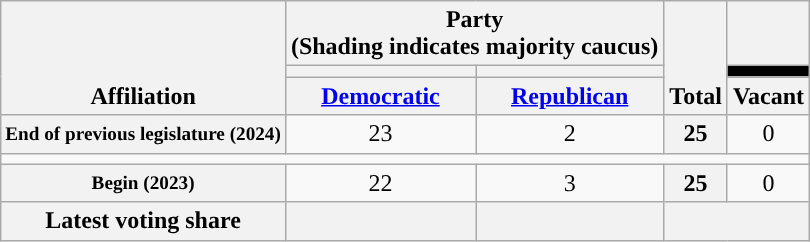<table class=wikitable style="text-align:center">
<tr style="vertical-align:bottom;">
<th rowspan=3>Affiliation</th>
<th colspan=2>Party <div>(Shading indicates majority caucus)</div></th>
<th rowspan=3>Total</th>
<th></th>
</tr>
<tr style="height:5px">
<th style="background-color:"></th>
<th style="background-color:"></th>
<th style="background-color:black"></th>
</tr>
<tr>
<th><a href='#'>Democratic</a></th>
<th><a href='#'>Republican</a></th>
<th>Vacant</th>
</tr>
<tr>
<th style="font-size:80%">End of previous legislature (2024)</th>
<td>23</td>
<td>2</td>
<th>25</th>
<td>0</td>
</tr>
<tr>
<td colspan=5></td>
</tr>
<tr>
<th style="font-size:80%">Begin (2023)</th>
<td>22</td>
<td>3</td>
<th>25</th>
<td>0</td>
</tr>
<tr>
<th>Latest voting share</th>
<th></th>
<th></th>
<th colspan=2></th>
</tr>
</table>
